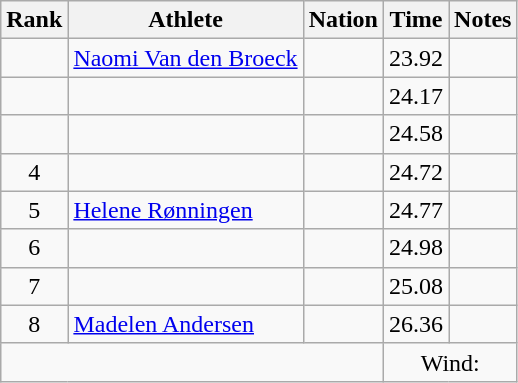<table class="wikitable sortable" style="text-align:center;">
<tr>
<th scope="col" style="width: 10px;">Rank</th>
<th scope="col">Athlete</th>
<th scope="col">Nation</th>
<th scope="col">Time</th>
<th scope="col">Notes</th>
</tr>
<tr>
<td></td>
<td align=left><a href='#'>Naomi Van den Broeck</a></td>
<td align=left></td>
<td>23.92</td>
<td></td>
</tr>
<tr>
<td></td>
<td align=left></td>
<td align=left></td>
<td>24.17</td>
<td></td>
</tr>
<tr>
<td></td>
<td align=left></td>
<td align=left></td>
<td>24.58</td>
<td></td>
</tr>
<tr>
<td>4</td>
<td align=left></td>
<td align=left></td>
<td>24.72</td>
<td></td>
</tr>
<tr>
<td>5</td>
<td align=left><a href='#'>Helene Rønningen</a></td>
<td align=left></td>
<td>24.77</td>
<td></td>
</tr>
<tr>
<td>6</td>
<td align=left></td>
<td align=left></td>
<td>24.98</td>
<td></td>
</tr>
<tr>
<td>7</td>
<td align=left></td>
<td align=left></td>
<td>25.08</td>
<td></td>
</tr>
<tr>
<td>8</td>
<td align=left><a href='#'>Madelen Andersen</a></td>
<td align=left></td>
<td>26.36</td>
<td></td>
</tr>
<tr class="sortbottom">
<td colspan="3"></td>
<td colspan="2">Wind: </td>
</tr>
</table>
